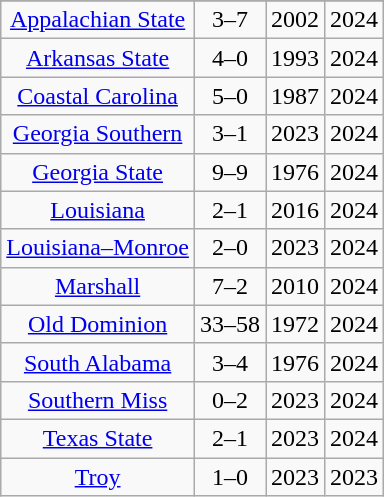<table class="wikitable">
<tr>
</tr>
<tr align="center">
<td><a href='#'>Appalachian State</a></td>
<td>3–7</td>
<td>2002</td>
<td>2024</td>
</tr>
<tr align="center">
<td><a href='#'>Arkansas State</a></td>
<td>4–0</td>
<td>1993</td>
<td>2024</td>
</tr>
<tr align="center">
<td><a href='#'>Coastal Carolina</a></td>
<td>5–0</td>
<td>1987</td>
<td>2024</td>
</tr>
<tr align="center">
<td><a href='#'>Georgia Southern</a></td>
<td>3–1</td>
<td>2023</td>
<td>2024</td>
</tr>
<tr align="center">
<td><a href='#'>Georgia State</a></td>
<td>9–9</td>
<td>1976</td>
<td>2024</td>
</tr>
<tr align="center">
<td><a href='#'>Louisiana</a></td>
<td>2–1</td>
<td>2016</td>
<td>2024</td>
</tr>
<tr align="center">
<td><a href='#'>Louisiana–Monroe</a></td>
<td>2–0</td>
<td>2023</td>
<td>2024</td>
</tr>
<tr align="center">
<td><a href='#'>Marshall</a></td>
<td>7–2</td>
<td>2010</td>
<td>2024</td>
</tr>
<tr align="center">
<td><a href='#'>Old Dominion</a></td>
<td>33–58</td>
<td>1972</td>
<td>2024</td>
</tr>
<tr align="center">
<td><a href='#'>South Alabama</a></td>
<td>3–4</td>
<td>1976</td>
<td>2024</td>
</tr>
<tr align="center">
<td><a href='#'>Southern Miss</a></td>
<td>0–2</td>
<td>2023</td>
<td>2024</td>
</tr>
<tr align="center">
<td><a href='#'>Texas State</a></td>
<td>2–1</td>
<td>2023</td>
<td>2024</td>
</tr>
<tr align="center">
<td><a href='#'>Troy</a></td>
<td>1–0</td>
<td>2023</td>
<td>2023</td>
</tr>
</table>
